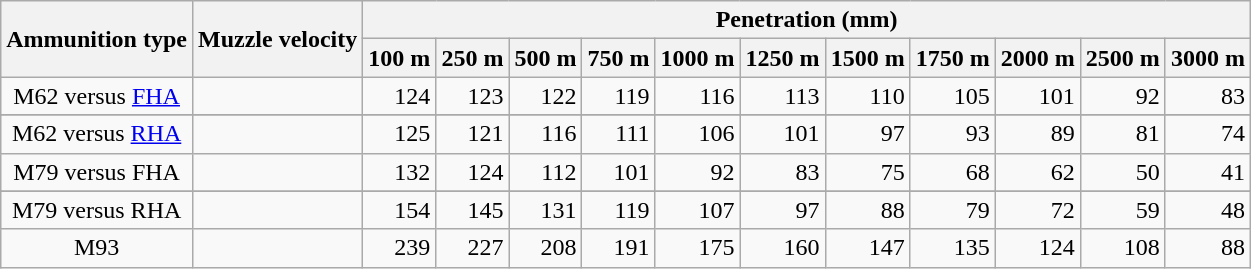<table class="wikitable" style="text-align:right;">
<tr>
<th rowspan=2>Ammunition type</th>
<th rowspan=2>Muzzle velocity</th>
<th colspan=11>Penetration (mm)</th>
</tr>
<tr>
<th>100 m</th>
<th>250 m</th>
<th>500 m</th>
<th>750 m</th>
<th>1000 m</th>
<th>1250 m</th>
<th>1500 m</th>
<th>1750 m</th>
<th>2000 m</th>
<th>2500 m</th>
<th>3000 m</th>
</tr>
<tr>
<td style="text-align:center">M62 versus <a href='#'>FHA</a></td>
<td style="text-align:center"></td>
<td>124</td>
<td>123</td>
<td>122</td>
<td>119</td>
<td>116</td>
<td>113</td>
<td>110</td>
<td>105</td>
<td>101</td>
<td>92</td>
<td>83</td>
</tr>
<tr>
</tr>
<tr>
<td style="text-align:center">M62 versus <a href='#'>RHA</a></td>
<td style="text-align:center"></td>
<td>125</td>
<td>121</td>
<td>116</td>
<td>111</td>
<td>106</td>
<td>101</td>
<td>97</td>
<td>93</td>
<td>89</td>
<td>81</td>
<td>74</td>
</tr>
<tr>
<td style="text-align:center">M79 versus FHA</td>
<td style="text-align:center"></td>
<td>132</td>
<td>124</td>
<td>112</td>
<td>101</td>
<td>92</td>
<td>83</td>
<td>75</td>
<td>68</td>
<td>62</td>
<td>50</td>
<td>41</td>
</tr>
<tr>
</tr>
<tr>
<td style="text-align:center">M79 versus RHA</td>
<td style="text-align:center"></td>
<td>154</td>
<td>145</td>
<td>131</td>
<td>119</td>
<td>107</td>
<td>97</td>
<td>88</td>
<td>79</td>
<td>72</td>
<td>59</td>
<td>48</td>
</tr>
<tr>
<td style="text-align:center">M93</td>
<td style="text-align:center"></td>
<td>239</td>
<td>227</td>
<td>208</td>
<td>191</td>
<td>175</td>
<td>160</td>
<td>147</td>
<td>135</td>
<td>124</td>
<td>108</td>
<td>88</td>
</tr>
</table>
